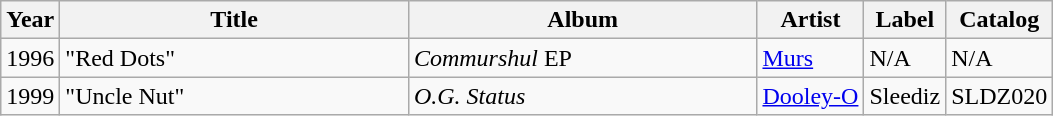<table class="wikitable">
<tr>
<th>Year</th>
<th width="225">Title</th>
<th width="225">Album</th>
<th>Artist</th>
<th>Label</th>
<th>Catalog</th>
</tr>
<tr>
<td>1996</td>
<td>"Red Dots"</td>
<td><em>Commurshul</em> EP</td>
<td><a href='#'>Murs</a></td>
<td>N/A</td>
<td>N/A</td>
</tr>
<tr>
<td>1999</td>
<td>"Uncle Nut"</td>
<td><em>O.G. Status</em></td>
<td><a href='#'>Dooley-O</a></td>
<td>Sleediz</td>
<td>SLDZ020</td>
</tr>
</table>
